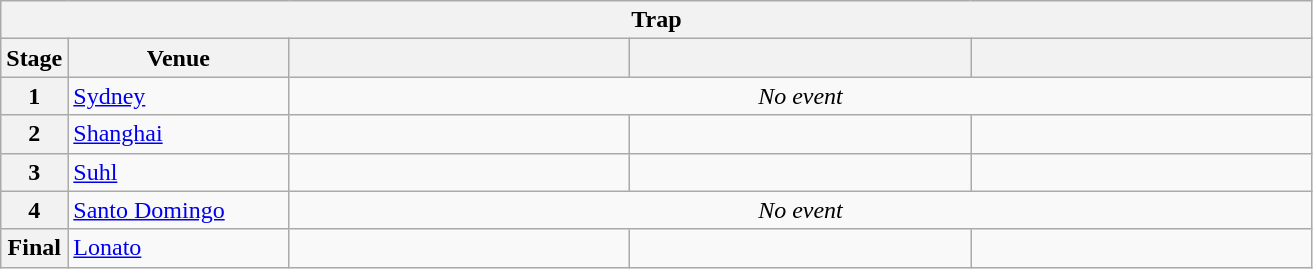<table class="wikitable">
<tr>
<th colspan="5">Trap</th>
</tr>
<tr>
<th>Stage</th>
<th width=140>Venue</th>
<th width=220></th>
<th width=220></th>
<th width=220></th>
</tr>
<tr>
<th>1</th>
<td> <a href='#'>Sydney</a></td>
<td align = center colspan="3"><em>No event</em></td>
</tr>
<tr>
<th>2</th>
<td> <a href='#'>Shanghai</a></td>
<td></td>
<td></td>
<td></td>
</tr>
<tr>
<th>3</th>
<td> <a href='#'>Suhl</a></td>
<td></td>
<td></td>
<td></td>
</tr>
<tr>
<th>4</th>
<td> <a href='#'>Santo Domingo</a></td>
<td align = center colspan="3"><em>No event</em></td>
</tr>
<tr>
<th>Final</th>
<td> <a href='#'>Lonato</a></td>
<td></td>
<td></td>
<td></td>
</tr>
</table>
